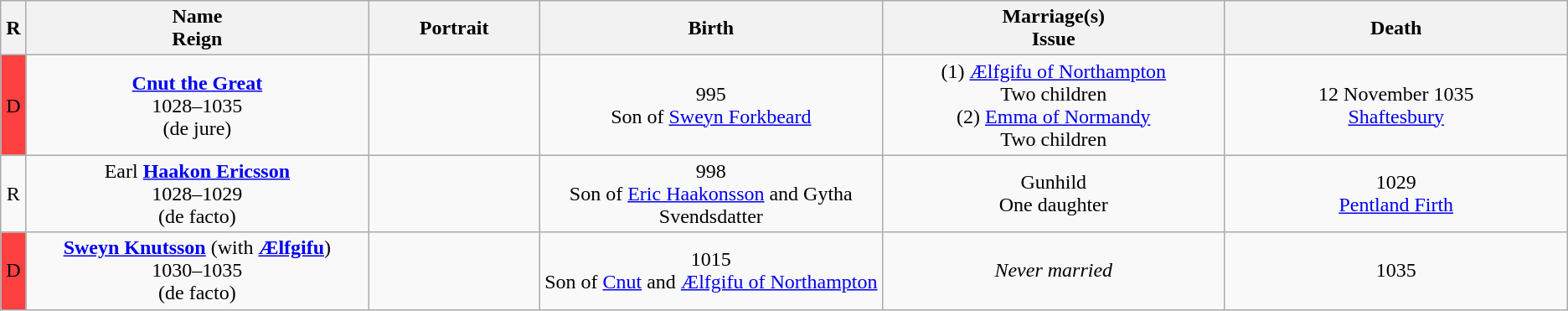<table style="text-align:center" class="wikitable">
<tr>
<th width=1%>R</th>
<th width=20%>Name<br>Reign</th>
<th width=10%>Portrait</th>
<th width=20%>Birth</th>
<th width=20%>Marriage(s)<br>Issue</th>
<th width=20%>Death</th>
</tr>
<tr>
<td style="background-color:#FF4040; text-align:center">D</td>
<td><strong><a href='#'>Cnut the Great</a></strong><br>1028–1035<br>(de jure)</td>
<td></td>
<td> 995<br>Son of <a href='#'>Sweyn Forkbeard</a></td>
<td>(1) <a href='#'>Ælfgifu of Northampton</a><br>Two children<br>(2) <a href='#'>Emma of Normandy</a><br>Two children</td>
<td>12 November 1035<br><a href='#'>Shaftesbury</a></td>
</tr>
<tr>
<td>R</td>
<td>Earl <strong><a href='#'>Haakon Ericsson</a></strong><br>1028–1029<br>(de facto)</td>
<td></td>
<td> 998<br>Son of <a href='#'>Eric Haakonsson</a> and Gytha Svendsdatter</td>
<td>Gunhild<br>One daughter</td>
<td>1029<br><a href='#'>Pentland Firth</a></td>
</tr>
<tr>
<td style="background-color:#FF4040; text-align:center">D</td>
<td><strong><a href='#'>Sweyn Knutsson</a></strong> (with <strong><a href='#'>Ælfgifu</a></strong>)<br>1030–1035<br>(de facto)</td>
<td></td>
<td> 1015<br>Son of <a href='#'>Cnut</a> and <a href='#'>Ælfgifu of Northampton</a></td>
<td><em>Never married</em></td>
<td> 1035</td>
</tr>
</table>
